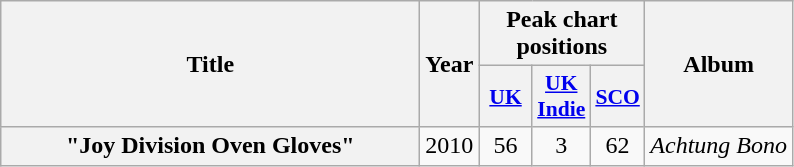<table class="wikitable plainrowheaders" style="text-align:center;">
<tr>
<th rowspan="2" scope="col" style="width:17em;">Title</th>
<th rowspan="2" scope="col" style="width:2em;">Year</th>
<th colspan="3">Peak chart positions</th>
<th rowspan="2">Album</th>
</tr>
<tr>
<th scope="col" style="width:2em;font-size:90%;"><a href='#'>UK</a><br></th>
<th scope="col" style="width:2em;font-size:90%;"><a href='#'>UK Indie</a><br></th>
<th scope="col" style="width:2em;font-size:90%;"><a href='#'>SCO</a><br></th>
</tr>
<tr>
<th scope="row">"Joy Division Oven Gloves" </th>
<td>2010</td>
<td>56</td>
<td>3</td>
<td>62</td>
<td><em>Achtung Bono</em></td>
</tr>
</table>
